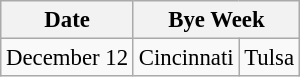<table class="wikitable" style="font-size:95%;">
<tr>
<th>Date</th>
<th colspan="8">Bye Week</th>
</tr>
<tr>
<td>December 12</td>
<td>Cincinnati</td>
<td>Tulsa</td>
</tr>
</table>
